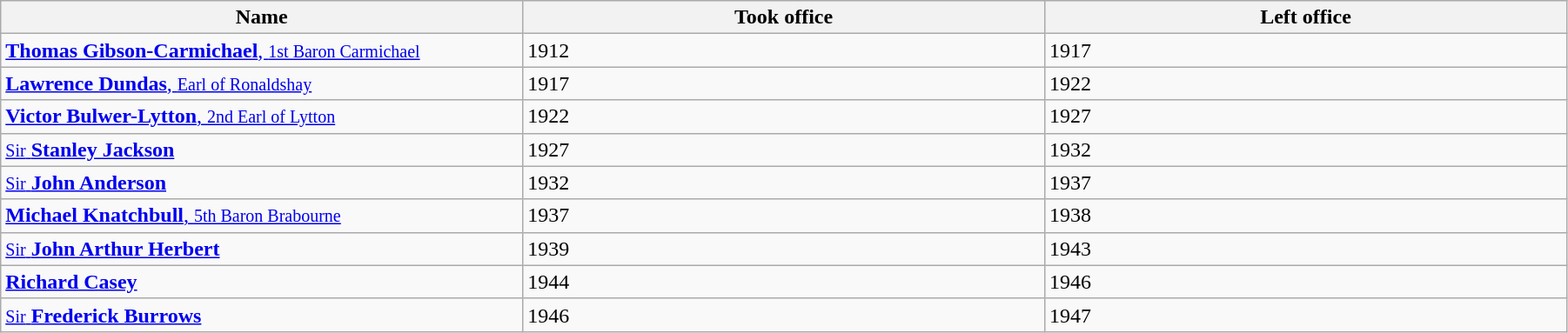<table class="wikitable" style="text-align:left" width="95%">
<tr>
<th width=10%>Name</th>
<th width=10%>Took office</th>
<th width=10%>Left office</th>
</tr>
<tr>
<td><a href='#'><strong>Thomas Gibson-Carmichael</strong>, <small>1st Baron Carmichael</small></a></td>
<td>1912</td>
<td>1917</td>
</tr>
<tr>
<td><a href='#'><strong>Lawrence Dundas</strong>, <small>Earl of Ronaldshay</small></a></td>
<td>1917</td>
<td>1922</td>
</tr>
<tr>
<td><a href='#'><strong>Victor Bulwer-Lytton</strong>, <small>2nd Earl of Lytton</small></a></td>
<td>1922</td>
<td>1927</td>
</tr>
<tr>
<td><a href='#'><small>Sir</small> <strong>Stanley Jackson</strong></a></td>
<td>1927</td>
<td>1932</td>
</tr>
<tr>
<td><a href='#'><small>Sir</small> <strong>John Anderson</strong></a></td>
<td>1932</td>
<td>1937</td>
</tr>
<tr>
<td><a href='#'><strong>Michael Knatchbull</strong>, <small>5th Baron Brabourne</small></a></td>
<td>1937</td>
<td>1938</td>
</tr>
<tr>
<td><a href='#'><small>Sir</small> <strong>John Arthur Herbert</strong></a></td>
<td>1939</td>
<td>1943</td>
</tr>
<tr>
<td><strong><a href='#'>Richard Casey</a></strong></td>
<td>1944</td>
<td>1946</td>
</tr>
<tr>
<td><a href='#'><small>Sir</small> <strong>Frederick Burrows</strong></a></td>
<td>1946</td>
<td>1947</td>
</tr>
</table>
